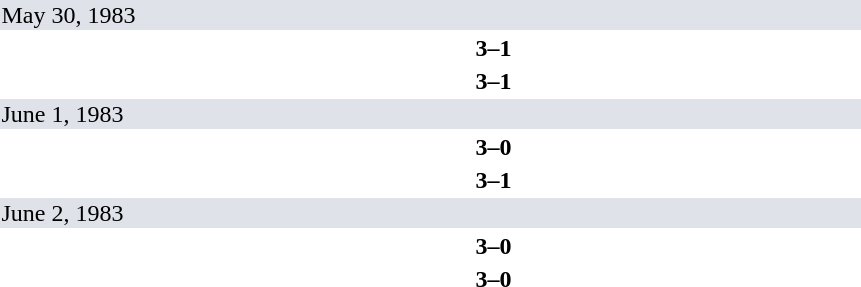<table>
<tr>
<th width=80></th>
<th width=200></th>
<th width=80></th>
<th width=200></th>
</tr>
<tr bgcolor="#dfe2e9">
<td colspan="4">May 30, 1983</td>
</tr>
<tr>
<td></td>
<td align=right><strong></strong></td>
<td align=center><strong>3–1</strong></td>
<td></td>
</tr>
<tr>
<td></td>
<td align=right><strong></strong></td>
<td align=center><strong>3–1</strong></td>
<td></td>
<th></th>
</tr>
<tr bgcolor="#dfe2e9">
<td colspan="4">June 1, 1983</td>
</tr>
<tr>
<td></td>
<td align=right><strong></strong></td>
<td align=center><strong>3–0</strong></td>
<td></td>
</tr>
<tr>
<td></td>
<td align=right><strong></strong></td>
<td align=center><strong>3–1</strong></td>
<td></td>
</tr>
<tr bgcolor="#dfe2e9">
<td colspan="4">June 2, 1983</td>
</tr>
<tr>
<td></td>
<td align=right><strong></strong></td>
<td align=center><strong>3–0</strong></td>
<td></td>
</tr>
<tr>
<td></td>
<td align=right><strong></strong></td>
<td align=center><strong>3–0</strong></td>
<td></td>
</tr>
</table>
